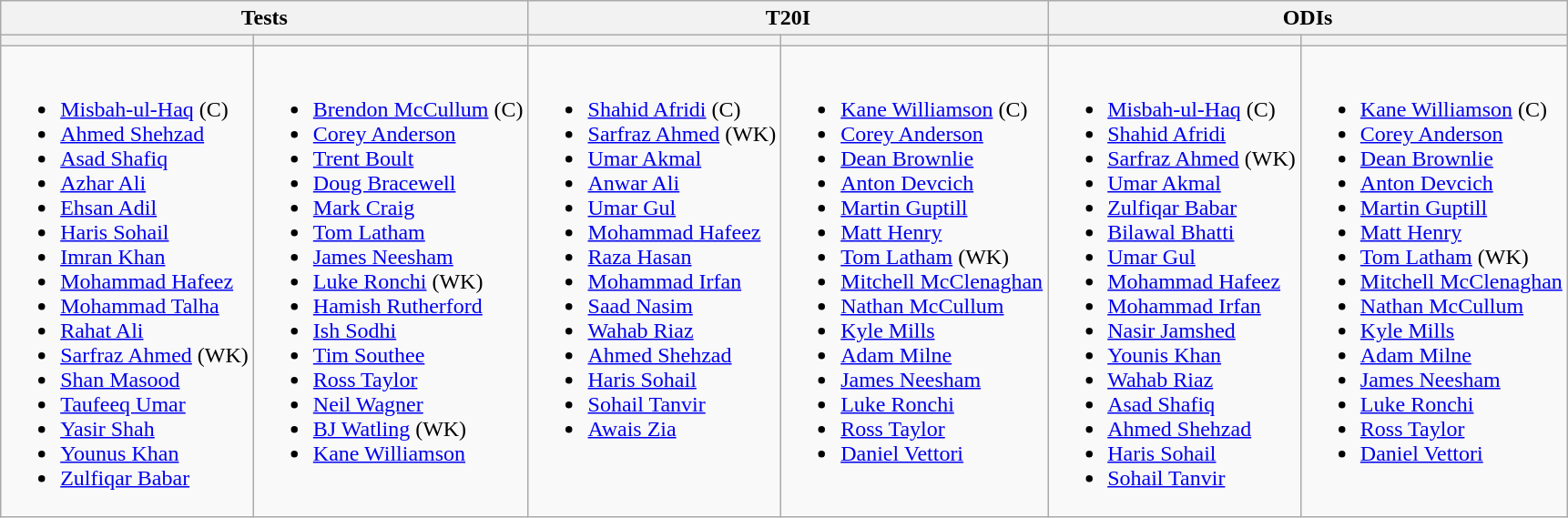<table class="wikitable" style="text-align:left; margin:auto">
<tr>
<th colspan=2>Tests</th>
<th colspan=2>T20I</th>
<th colspan=2>ODIs</th>
</tr>
<tr>
<th></th>
<th></th>
<th></th>
<th></th>
<th></th>
<th></th>
</tr>
<tr style="vertical-align:top">
<td><br><ul><li><a href='#'>Misbah-ul-Haq</a> (C)</li><li><a href='#'>Ahmed Shehzad</a></li><li><a href='#'>Asad Shafiq</a></li><li><a href='#'>Azhar Ali</a></li><li><a href='#'>Ehsan Adil</a></li><li><a href='#'>Haris Sohail</a></li><li><a href='#'>Imran Khan</a></li><li><a href='#'>Mohammad Hafeez</a></li><li><a href='#'>Mohammad Talha</a></li><li><a href='#'>Rahat Ali</a></li><li><a href='#'>Sarfraz Ahmed</a> (WK)</li><li><a href='#'>Shan Masood</a></li><li><a href='#'>Taufeeq Umar</a></li><li><a href='#'>Yasir Shah</a></li><li><a href='#'>Younus Khan</a></li><li><a href='#'>Zulfiqar Babar</a></li></ul></td>
<td><br><ul><li><a href='#'>Brendon McCullum</a> (C)</li><li><a href='#'>Corey Anderson</a></li><li><a href='#'>Trent Boult</a></li><li><a href='#'>Doug Bracewell</a></li><li><a href='#'>Mark Craig</a></li><li><a href='#'>Tom Latham</a></li><li><a href='#'>James Neesham</a></li><li><a href='#'>Luke Ronchi</a> (WK)</li><li><a href='#'>Hamish Rutherford</a></li><li><a href='#'>Ish Sodhi</a></li><li><a href='#'>Tim Southee</a></li><li><a href='#'>Ross Taylor</a></li><li><a href='#'>Neil Wagner</a></li><li><a href='#'>BJ Watling</a> (WK)</li><li><a href='#'>Kane Williamson</a></li></ul></td>
<td><br><ul><li><a href='#'>Shahid Afridi</a> (C)</li><li><a href='#'>Sarfraz Ahmed</a> (WK)</li><li><a href='#'>Umar Akmal</a></li><li><a href='#'>Anwar Ali</a></li><li><a href='#'>Umar Gul</a></li><li><a href='#'>Mohammad Hafeez</a></li><li><a href='#'>Raza Hasan</a></li><li><a href='#'>Mohammad Irfan</a></li><li><a href='#'>Saad Nasim</a></li><li><a href='#'>Wahab Riaz</a></li><li><a href='#'>Ahmed Shehzad</a></li><li><a href='#'>Haris Sohail</a></li><li><a href='#'>Sohail Tanvir</a></li><li><a href='#'>Awais Zia</a></li></ul></td>
<td><br><ul><li><a href='#'>Kane Williamson</a> (C)</li><li><a href='#'>Corey Anderson</a></li><li><a href='#'>Dean Brownlie</a></li><li><a href='#'>Anton Devcich</a></li><li><a href='#'>Martin Guptill</a></li><li><a href='#'>Matt Henry</a></li><li><a href='#'>Tom Latham</a>  (WK)</li><li><a href='#'>Mitchell McClenaghan</a></li><li><a href='#'>Nathan McCullum</a></li><li><a href='#'>Kyle Mills</a></li><li><a href='#'>Adam Milne</a></li><li><a href='#'>James Neesham</a></li><li><a href='#'>Luke Ronchi</a></li><li><a href='#'>Ross Taylor</a></li><li><a href='#'>Daniel Vettori</a></li></ul></td>
<td><br><ul><li><a href='#'>Misbah-ul-Haq</a> (C)</li><li><a href='#'>Shahid Afridi</a></li><li><a href='#'>Sarfraz Ahmed</a> (WK)</li><li><a href='#'>Umar Akmal</a></li><li><a href='#'>Zulfiqar Babar</a></li><li><a href='#'>Bilawal Bhatti</a></li><li><a href='#'>Umar Gul</a></li><li><a href='#'>Mohammad Hafeez</a></li><li><a href='#'>Mohammad Irfan</a></li><li><a href='#'>Nasir Jamshed</a></li><li><a href='#'>Younis Khan</a></li><li><a href='#'>Wahab Riaz</a></li><li><a href='#'>Asad Shafiq</a></li><li><a href='#'>Ahmed Shehzad</a></li><li><a href='#'>Haris Sohail</a></li><li><a href='#'>Sohail Tanvir</a></li></ul></td>
<td><br><ul><li><a href='#'>Kane Williamson</a> (C)</li><li><a href='#'>Corey Anderson</a></li><li><a href='#'>Dean Brownlie</a></li><li><a href='#'>Anton Devcich</a></li><li><a href='#'>Martin Guptill</a></li><li><a href='#'>Matt Henry</a></li><li><a href='#'>Tom Latham</a> (WK)</li><li><a href='#'>Mitchell McClenaghan</a></li><li><a href='#'>Nathan McCullum</a></li><li><a href='#'>Kyle Mills</a></li><li><a href='#'>Adam Milne</a></li><li><a href='#'>James Neesham</a></li><li><a href='#'>Luke Ronchi</a></li><li><a href='#'>Ross Taylor</a></li><li><a href='#'>Daniel Vettori</a></li></ul></td>
</tr>
</table>
